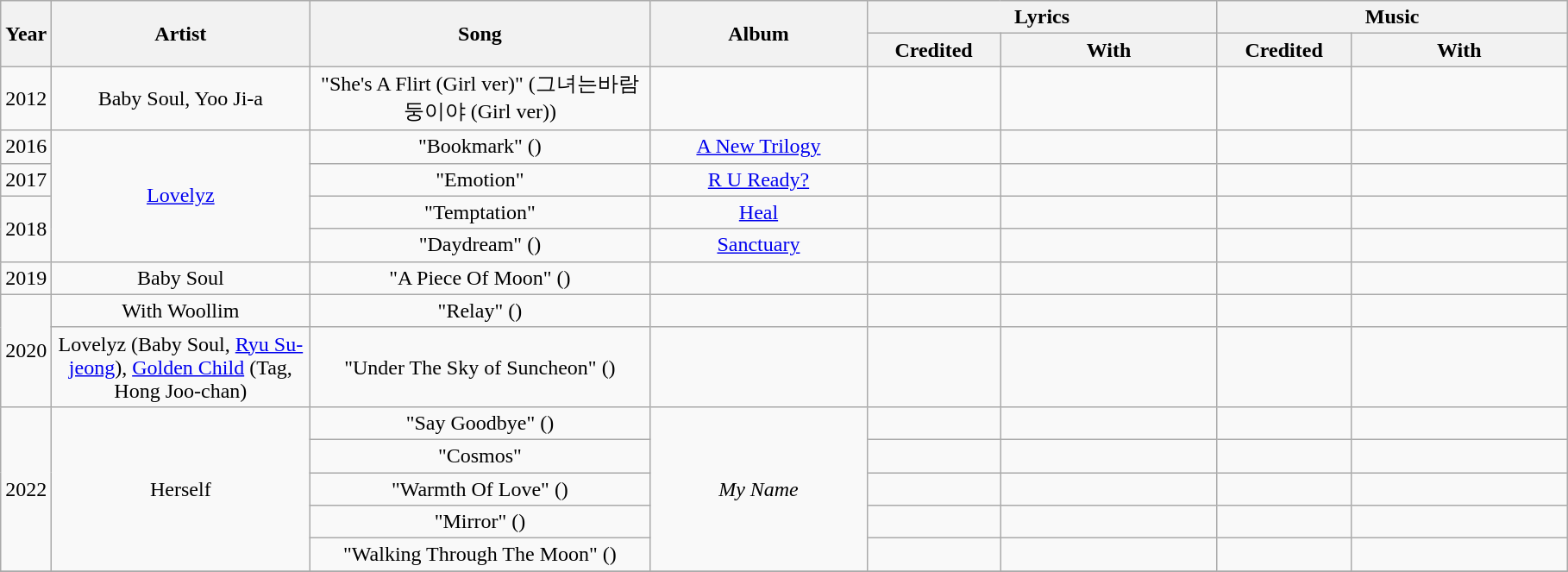<table class="wikitable" style="text-align:center;">
<tr>
<th rowspan="2" style="width:2em;">Year</th>
<th rowspan="2" style="width:12em;">Artist</th>
<th rowspan="2" style="width:16em;">Song</th>
<th rowspan="2" style="width:10em;">Album</th>
<th colspan="2" style="width:16em;">Lyrics</th>
<th colspan="2" style="width:16em;">Music</th>
</tr>
<tr>
<th style="width:6em;">Credited</th>
<th style="width:10em;">With</th>
<th style="width:6em;">Credited</th>
<th style="width:10em;">With</th>
</tr>
<tr>
<td>2012</td>
<td>Baby Soul, Yoo Ji-a</td>
<td>"She's A Flirt (Girl ver)" (그녀는바람둥이야 (Girl ver))</td>
<td></td>
<td></td>
<td></td>
<td></td>
<td></td>
</tr>
<tr>
<td>2016</td>
<td rowspan="4"><a href='#'>Lovelyz</a></td>
<td>"Bookmark" ()</td>
<td><a href='#'>A New Trilogy</a></td>
<td></td>
<td></td>
<td></td>
<td></td>
</tr>
<tr>
<td>2017</td>
<td>"Emotion"</td>
<td><a href='#'>R U Ready?</a></td>
<td></td>
<td></td>
<td></td>
<td></td>
</tr>
<tr>
<td rowspan="2">2018</td>
<td>"Temptation"</td>
<td><a href='#'>Heal</a></td>
<td></td>
<td></td>
<td></td>
<td></td>
</tr>
<tr>
<td>"Daydream" ()</td>
<td><a href='#'>Sanctuary</a></td>
<td></td>
<td></td>
<td></td>
<td></td>
</tr>
<tr>
<td>2019</td>
<td>Baby Soul</td>
<td>"A Piece Of Moon" ()</td>
<td></td>
<td></td>
<td></td>
<td></td>
<td></td>
</tr>
<tr>
<td rowspan="2">2020</td>
<td>With Woollim</td>
<td>"Relay" ()</td>
<td></td>
<td></td>
<td></td>
<td></td>
<td></td>
</tr>
<tr>
<td>Lovelyz (Baby Soul, <a href='#'>Ryu Su-jeong</a>), <a href='#'>Golden Child</a> (Tag, Hong Joo-chan)</td>
<td>"Under The Sky of Suncheon" ()</td>
<td></td>
<td></td>
<td></td>
<td></td>
<td></td>
</tr>
<tr>
<td rowspan="5">2022</td>
<td rowspan="5">Herself</td>
<td>"Say Goodbye" ()</td>
<td rowspan="5"><em>My Name</em></td>
<td></td>
<td></td>
<td></td>
<td></td>
</tr>
<tr>
<td>"Cosmos"</td>
<td></td>
<td></td>
<td></td>
<td></td>
</tr>
<tr>
<td>"Warmth Of Love" ()</td>
<td></td>
<td></td>
<td></td>
<td></td>
</tr>
<tr>
<td>"Mirror" ()</td>
<td></td>
<td></td>
<td></td>
<td></td>
</tr>
<tr>
<td>"Walking Through The Moon" ()</td>
<td></td>
<td></td>
<td></td>
<td></td>
</tr>
<tr>
</tr>
</table>
